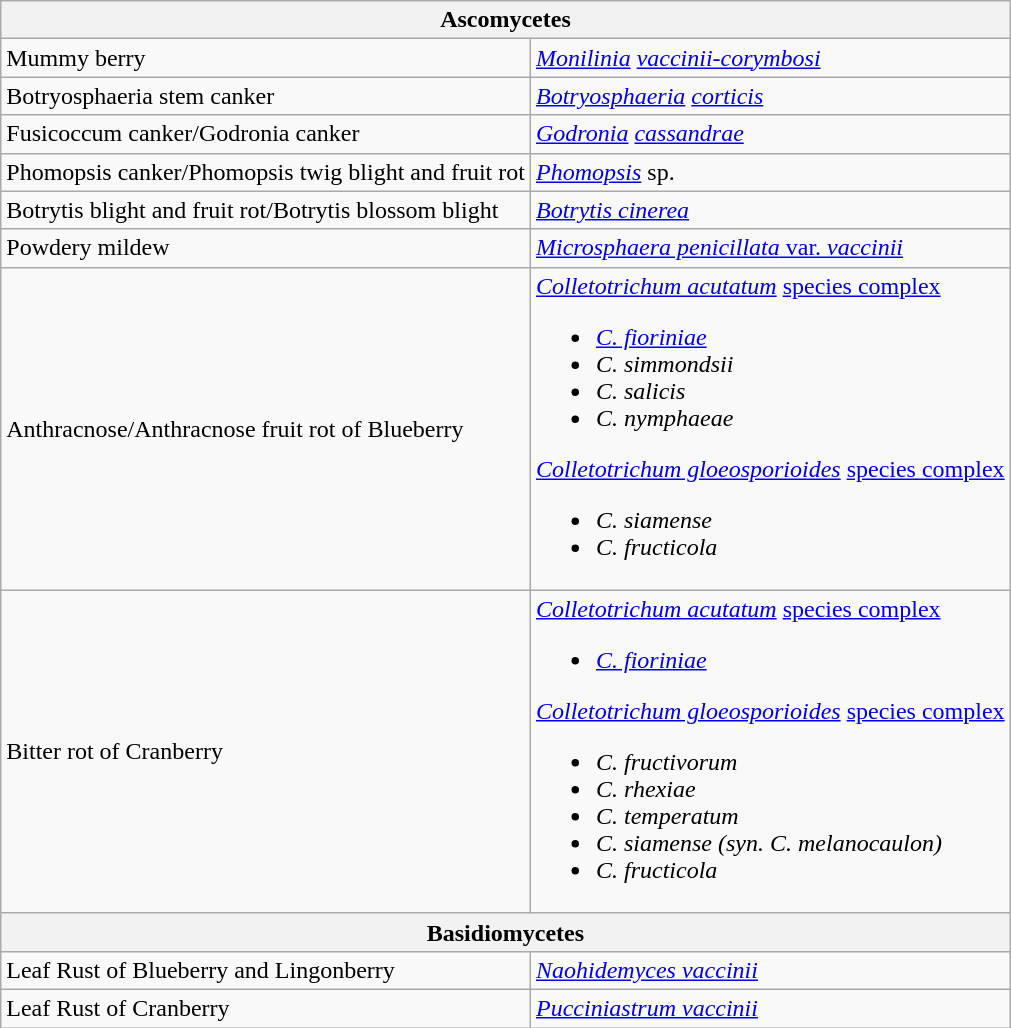<table class="wikitable">
<tr>
<th colspan="2">Ascomycetes</th>
</tr>
<tr>
<td>Mummy berry</td>
<td><em><a href='#'>Monilinia</a> <a href='#'>vaccinii-corymbosi</a></em></td>
</tr>
<tr>
<td>Botryosphaeria stem canker</td>
<td><em><a href='#'>Botryosphaeria</a> <a href='#'>corticis</a></em></td>
</tr>
<tr>
<td>Fusicoccum canker/Godronia canker</td>
<td><em><a href='#'>Godronia</a> <a href='#'>cassandrae</a></em></td>
</tr>
<tr>
<td>Phomopsis canker/Phomopsis twig blight and fruit rot</td>
<td><em><a href='#'>Phomopsis</a></em> sp.</td>
</tr>
<tr>
<td>Botrytis blight and fruit rot/Botrytis blossom blight</td>
<td><em><a href='#'>Botrytis cinerea</a></em></td>
</tr>
<tr>
<td>Powdery mildew</td>
<td><a href='#'><em>Microsphaera penicillata</em> var. <em>vaccinii</em></a></td>
</tr>
<tr>
<td>Anthracnose/Anthracnose fruit rot of Blueberry</td>
<td><em><a href='#'>Colletotrichum acutatum</a></em> <a href='#'>species complex</a><br><ul><li><em><a href='#'>C. fioriniae</a></em></li><li><em>C. simmondsii</em></li><li><em>C. salicis</em></li><li><em>C. nymphaeae</em></li></ul><em><a href='#'>Colletotrichum gloeosporioides</a></em> <a href='#'>species complex</a><ul><li><em>C. siamense</em></li><li><em>C. fructicola</em></li></ul></td>
</tr>
<tr>
<td>Bitter rot of Cranberry</td>
<td><em><a href='#'>Colletotrichum acutatum</a></em> <a href='#'>species complex</a><br><ul><li><em><a href='#'>C. fioriniae</a></em></li></ul><em><a href='#'>Colletotrichum gloeosporioides</a></em> <a href='#'>species complex</a><ul><li><em>C. fructivorum</em></li><li><em>C. rhexiae</em></li><li><em>C. temperatum</em></li><li><em>C. siamense (syn. C. melanocaulon)</em></li><li><em>C. fructicola</em></li></ul></td>
</tr>
<tr>
<th colspan="2">Basidiomycetes</th>
</tr>
<tr>
<td>Leaf Rust of Blueberry and Lingonberry</td>
<td><em><a href='#'>Naohidemyces vaccinii</a></em></td>
</tr>
<tr>
<td>Leaf Rust of Cranberry</td>
<td><em><a href='#'>Pucciniastrum vaccinii</a></em></td>
</tr>
</table>
